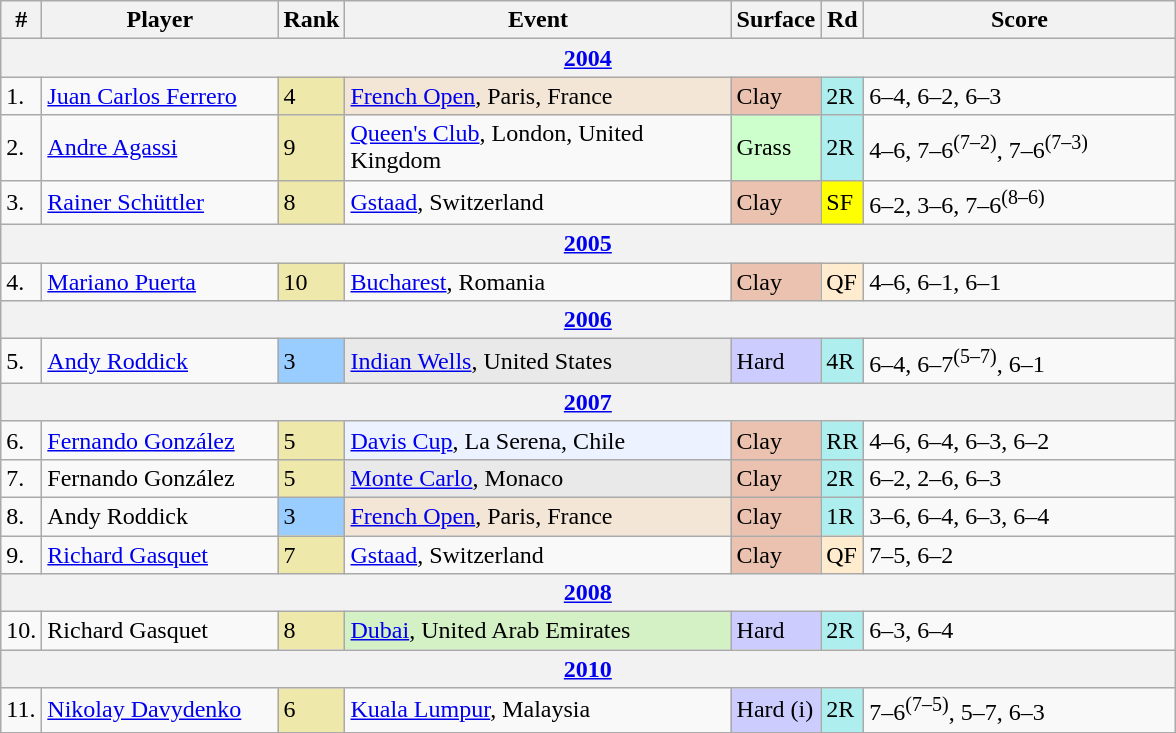<table class="wikitable sortable">
<tr>
<th>#</th>
<th width=150>Player</th>
<th>Rank</th>
<th width=250>Event</th>
<th>Surface</th>
<th>Rd</th>
<th width=200>Score</th>
</tr>
<tr>
<th colspan=7><a href='#'>2004</a></th>
</tr>
<tr>
<td>1.</td>
<td> <a href='#'>Juan Carlos Ferrero</a></td>
<td bgcolor=EEE8AA>4</td>
<td bgcolor=f3e6d7><a href='#'>French Open</a>, Paris, France</td>
<td bgcolor=#ebc2af>Clay</td>
<td bgcolor=afeeee>2R</td>
<td>6–4, 6–2, 6–3</td>
</tr>
<tr>
<td>2.</td>
<td> <a href='#'>Andre Agassi</a></td>
<td bgcolor=EEE8AA>9</td>
<td><a href='#'>Queen's Club</a>, London, United Kingdom</td>
<td bgcolor=#cfc>Grass</td>
<td bgcolor=afeeee>2R</td>
<td>4–6, 7–6<sup>(7–2)</sup>, 7–6<sup>(7–3)</sup></td>
</tr>
<tr>
<td>3.</td>
<td> <a href='#'>Rainer Schüttler</a></td>
<td bgcolor=EEE8AA>8</td>
<td><a href='#'>Gstaad</a>, Switzerland</td>
<td bgcolor=#ebc2af>Clay</td>
<td bgcolor=yellow>SF</td>
<td>6–2, 3–6, 7–6<sup>(8–6)</sup></td>
</tr>
<tr>
<th colspan=7><a href='#'>2005</a></th>
</tr>
<tr>
<td>4.</td>
<td> <a href='#'>Mariano Puerta</a></td>
<td bgcolor=EEE8AA>10</td>
<td><a href='#'>Bucharest</a>, Romania</td>
<td bgcolor=#ebc2af>Clay</td>
<td bgcolor=ffebcd>QF</td>
<td>4–6, 6–1, 6–1</td>
</tr>
<tr>
<th colspan=7><a href='#'>2006</a></th>
</tr>
<tr>
<td>5.</td>
<td> <a href='#'>Andy Roddick</a></td>
<td bgcolor=99ccff>3</td>
<td bgcolor=e9e9e9><a href='#'>Indian Wells</a>, United States</td>
<td bgcolor=CCCCFF>Hard</td>
<td bgcolor=afeeee>4R</td>
<td>6–4, 6–7<sup>(5–7)</sup>, 6–1</td>
</tr>
<tr>
<th colspan=7><a href='#'>2007</a></th>
</tr>
<tr>
<td>6.</td>
<td> <a href='#'>Fernando González</a></td>
<td bgcolor=EEE8AA>5</td>
<td bgcolor=ECF2FF><a href='#'>Davis Cup</a>, La Serena, Chile</td>
<td bgcolor=#ebc2af>Clay</td>
<td bgcolor=afeeee>RR</td>
<td>4–6, 6–4, 6–3, 6–2</td>
</tr>
<tr>
<td>7.</td>
<td> Fernando González</td>
<td bgcolor=EEE8AA>5</td>
<td bgcolor=e9e9e9><a href='#'>Monte Carlo</a>, Monaco</td>
<td bgcolor=#ebc2af>Clay</td>
<td bgcolor=afeeee>2R</td>
<td>6–2, 2–6, 6–3</td>
</tr>
<tr>
<td>8.</td>
<td> Andy Roddick</td>
<td bgcolor=99ccff>3</td>
<td bgcolor=f3e6d7><a href='#'>French Open</a>, Paris, France</td>
<td bgcolor=#ebc2af>Clay</td>
<td bgcolor=afeeee>1R</td>
<td>3–6, 6–4, 6–3, 6–4</td>
</tr>
<tr>
<td>9.</td>
<td> <a href='#'>Richard Gasquet</a></td>
<td bgcolor=EEE8AA>7</td>
<td><a href='#'>Gstaad</a>, Switzerland</td>
<td bgcolor=#ebc2af>Clay</td>
<td bgcolor=ffebcd>QF</td>
<td>7–5, 6–2</td>
</tr>
<tr>
<th colspan=7><a href='#'>2008</a></th>
</tr>
<tr>
<td>10.</td>
<td> Richard Gasquet</td>
<td bgcolor=EEE8AA>8</td>
<td bgcolor=d4f1c5><a href='#'>Dubai</a>, United Arab Emirates</td>
<td bgcolor=CCCCFF>Hard</td>
<td bgcolor=afeeee>2R</td>
<td>6–3, 6–4</td>
</tr>
<tr>
<th colspan=7><a href='#'>2010</a></th>
</tr>
<tr>
<td>11.</td>
<td> <a href='#'>Nikolay Davydenko</a></td>
<td bgcolor=EEE8AA>6</td>
<td><a href='#'>Kuala Lumpur</a>, Malaysia</td>
<td bgcolor=CCCCFF>Hard (i)</td>
<td bgcolor=afeeee>2R</td>
<td>7–6<sup>(7–5)</sup>, 5–7, 6–3</td>
</tr>
</table>
